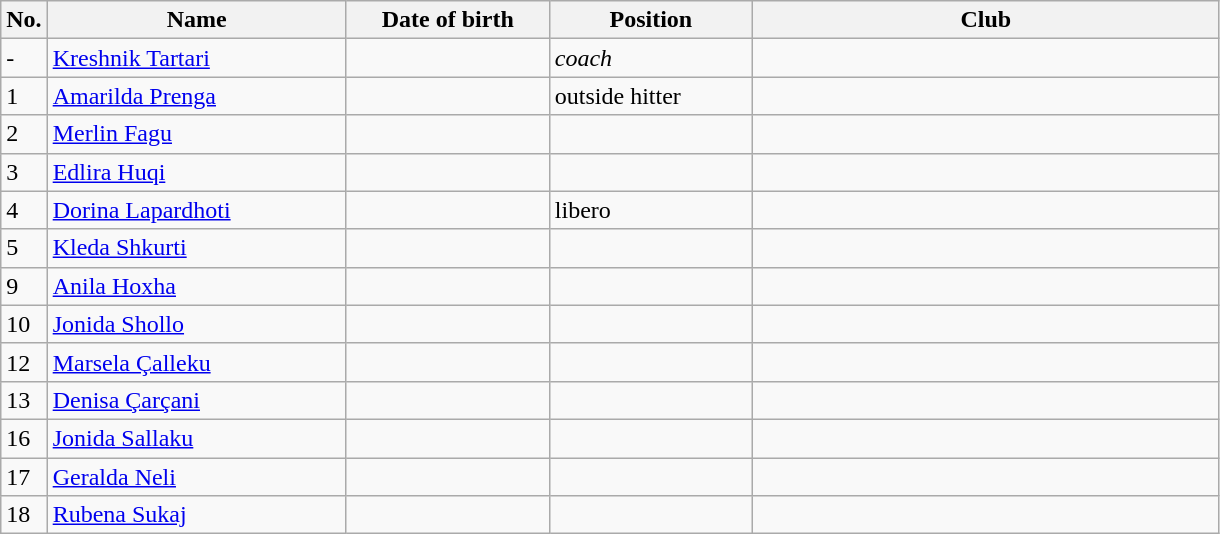<table class=wikitable sortable style=font-size:100%; text-align:center;>
<tr>
<th>No.</th>
<th style=width:12em>Name</th>
<th style=width:8em>Date of birth</th>
<th style=width:8em>Position</th>
<th style=width:19em>Club</th>
</tr>
<tr>
<td>-</td>
<td><a href='#'>Kreshnik Tartari</a></td>
<td></td>
<td><em>coach</em></td>
<td></td>
</tr>
<tr>
<td>1</td>
<td><a href='#'>Amarilda Prenga</a></td>
<td></td>
<td>outside hitter</td>
<td></td>
</tr>
<tr>
<td>2</td>
<td><a href='#'>Merlin Fagu</a></td>
<td></td>
<td></td>
<td></td>
</tr>
<tr>
<td>3</td>
<td><a href='#'>Edlira Huqi</a></td>
<td></td>
<td></td>
<td></td>
</tr>
<tr>
<td>4</td>
<td><a href='#'>Dorina Lapardhoti</a></td>
<td></td>
<td>libero</td>
<td></td>
</tr>
<tr>
<td>5</td>
<td><a href='#'>Kleda Shkurti</a></td>
<td></td>
<td></td>
<td></td>
</tr>
<tr>
<td>9</td>
<td><a href='#'>Anila Hoxha</a></td>
<td></td>
<td></td>
<td></td>
</tr>
<tr>
<td>10</td>
<td><a href='#'>Jonida Shollo</a></td>
<td></td>
<td></td>
<td></td>
</tr>
<tr>
<td>12</td>
<td><a href='#'>Marsela Çalleku</a></td>
<td></td>
<td></td>
<td></td>
</tr>
<tr>
<td>13</td>
<td><a href='#'>Denisa Çarçani</a></td>
<td></td>
<td></td>
<td></td>
</tr>
<tr>
<td>16</td>
<td><a href='#'>Jonida Sallaku</a></td>
<td></td>
<td></td>
<td></td>
</tr>
<tr>
<td>17</td>
<td><a href='#'>Geralda Neli</a></td>
<td></td>
<td></td>
<td></td>
</tr>
<tr>
<td>18</td>
<td><a href='#'>Rubena Sukaj</a></td>
<td></td>
<td></td>
<td></td>
</tr>
</table>
